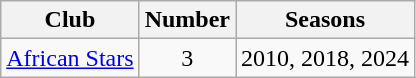<table class="wikitable sortable">
<tr>
<th>Club</th>
<th>Number</th>
<th>Seasons</th>
</tr>
<tr>
<td><a href='#'>African Stars</a></td>
<td style="text-align:center">3</td>
<td>2010, 2018, 2024</td>
</tr>
</table>
